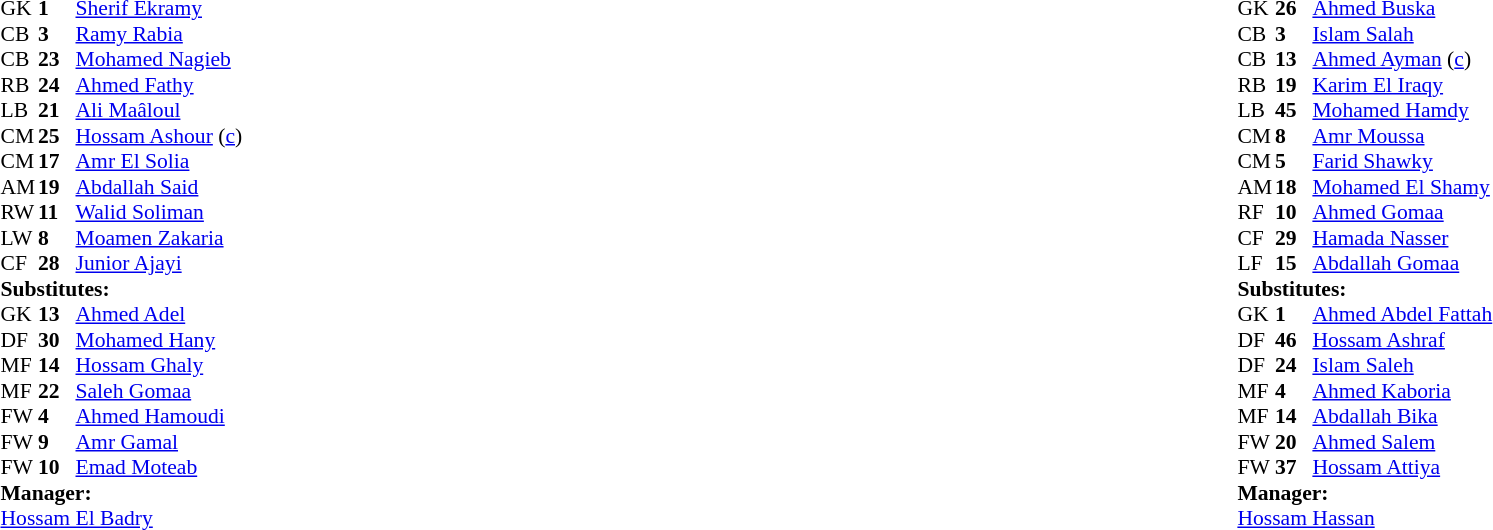<table style="width:100%">
<tr>
<td style="vertical-align:top;width:40%"><br><table style="font-size:90%" cellspacing="0" cellpadding="0">
<tr>
<th width=25></th>
<th width=25></th>
</tr>
<tr>
<td>GK</td>
<td><strong>1</strong></td>
<td> <a href='#'>Sherif Ekramy</a></td>
</tr>
<tr>
<td>CB</td>
<td><strong>3</strong></td>
<td> <a href='#'>Ramy Rabia</a></td>
</tr>
<tr>
<td>CB</td>
<td><strong>23</strong></td>
<td> <a href='#'>Mohamed Nagieb</a></td>
</tr>
<tr>
<td>RB</td>
<td><strong>24</strong></td>
<td> <a href='#'>Ahmed Fathy</a></td>
</tr>
<tr>
<td>LB</td>
<td><strong>21</strong></td>
<td> <a href='#'>Ali Maâloul</a></td>
</tr>
<tr>
<td>CM</td>
<td><strong>25</strong></td>
<td> <a href='#'>Hossam Ashour</a> (<a href='#'>c</a>)</td>
<td></td>
<td></td>
</tr>
<tr>
<td>CM</td>
<td><strong>17</strong></td>
<td> <a href='#'>Amr El Solia</a></td>
</tr>
<tr>
<td>AM</td>
<td><strong>19</strong></td>
<td> <a href='#'>Abdallah Said</a></td>
</tr>
<tr>
<td>RW</td>
<td><strong>11</strong></td>
<td> <a href='#'>Walid Soliman</a></td>
<td></td>
<td></td>
</tr>
<tr>
<td>LW</td>
<td><strong>8</strong></td>
<td> <a href='#'>Moamen Zakaria</a></td>
<td></td>
<td></td>
</tr>
<tr>
<td>CF</td>
<td><strong>28</strong></td>
<td> <a href='#'>Junior Ajayi</a></td>
<td></td>
</tr>
<tr>
<td colspan=4><strong>Substitutes:</strong></td>
</tr>
<tr>
<td>GK</td>
<td><strong>13</strong></td>
<td> <a href='#'>Ahmed Adel</a></td>
</tr>
<tr>
<td>DF</td>
<td><strong>30</strong></td>
<td> <a href='#'>Mohamed Hany</a></td>
</tr>
<tr>
<td>MF</td>
<td><strong>14</strong></td>
<td> <a href='#'>Hossam Ghaly</a></td>
</tr>
<tr>
<td>MF</td>
<td><strong>22</strong></td>
<td> <a href='#'>Saleh Gomaa</a></td>
<td></td>
<td></td>
</tr>
<tr>
<td>FW</td>
<td><strong>4</strong></td>
<td> <a href='#'>Ahmed Hamoudi</a></td>
<td></td>
<td></td>
</tr>
<tr>
<td>FW</td>
<td><strong>9</strong></td>
<td> <a href='#'>Amr Gamal</a></td>
<td></td>
<td></td>
</tr>
<tr>
<td>FW</td>
<td><strong>10</strong></td>
<td> <a href='#'>Emad Moteab</a></td>
</tr>
<tr>
<td colspan=4><strong>Manager:</strong></td>
</tr>
<tr>
<td colspan="4"> <a href='#'>Hossam El Badry</a></td>
</tr>
</table>
</td>
<td style="vertical-align:top; width:50%"><br><table cellspacing="0" cellpadding="0" style="font-size:90%; margin:auto">
<tr>
<th width=25></th>
<th width=25></th>
</tr>
<tr>
<td>GK</td>
<td><strong>26</strong></td>
<td> <a href='#'>Ahmed Buska</a></td>
</tr>
<tr>
<td>CB</td>
<td><strong>3</strong></td>
<td> <a href='#'>Islam Salah</a></td>
</tr>
<tr>
<td>CB</td>
<td><strong>13</strong></td>
<td> <a href='#'>Ahmed Ayman</a> (<a href='#'>c</a>)</td>
<td></td>
<td></td>
</tr>
<tr>
<td>RB</td>
<td><strong>19</strong></td>
<td> <a href='#'>Karim El Iraqy</a></td>
</tr>
<tr>
<td>LB</td>
<td><strong>45</strong></td>
<td> <a href='#'>Mohamed Hamdy</a></td>
</tr>
<tr>
<td>CM</td>
<td><strong>8</strong></td>
<td> <a href='#'>Amr Moussa</a></td>
</tr>
<tr>
<td>CM</td>
<td><strong>5</strong></td>
<td> <a href='#'>Farid Shawky</a></td>
<td></td>
</tr>
<tr>
<td>AM</td>
<td><strong>18</strong></td>
<td> <a href='#'>Mohamed El Shamy</a></td>
</tr>
<tr>
<td>RF</td>
<td><strong>10</strong></td>
<td> <a href='#'>Ahmed Gomaa</a></td>
</tr>
<tr>
<td>CF</td>
<td><strong>29</strong></td>
<td> <a href='#'>Hamada Nasser</a></td>
<td></td>
<td></td>
</tr>
<tr>
<td>LF</td>
<td><strong>15</strong></td>
<td> <a href='#'>Abdallah Gomaa</a></td>
</tr>
<tr>
<td colspan=4><strong>Substitutes:</strong></td>
</tr>
<tr>
<td>GK</td>
<td><strong>1</strong></td>
<td> <a href='#'>Ahmed Abdel Fattah</a></td>
</tr>
<tr>
<td>DF</td>
<td><strong>46</strong></td>
<td> <a href='#'>Hossam Ashraf</a></td>
</tr>
<tr>
<td>DF</td>
<td><strong>24</strong></td>
<td> <a href='#'>Islam Saleh</a></td>
</tr>
<tr>
<td>MF</td>
<td><strong>4</strong></td>
<td> <a href='#'>Ahmed Kaboria</a></td>
<td></td>
<td></td>
</tr>
<tr>
<td>MF</td>
<td><strong>14</strong></td>
<td> <a href='#'>Abdallah Bika</a></td>
<td></td>
<td></td>
</tr>
<tr>
<td>FW</td>
<td><strong>20</strong></td>
<td> <a href='#'>Ahmed Salem</a></td>
</tr>
<tr>
<td>FW</td>
<td><strong>37</strong></td>
<td> <a href='#'>Hossam Attiya</a></td>
</tr>
<tr>
<td colspan=4><strong>Manager:</strong></td>
</tr>
<tr>
<td colspan="4"> <a href='#'>Hossam Hassan</a></td>
</tr>
</table>
</td>
</tr>
</table>
